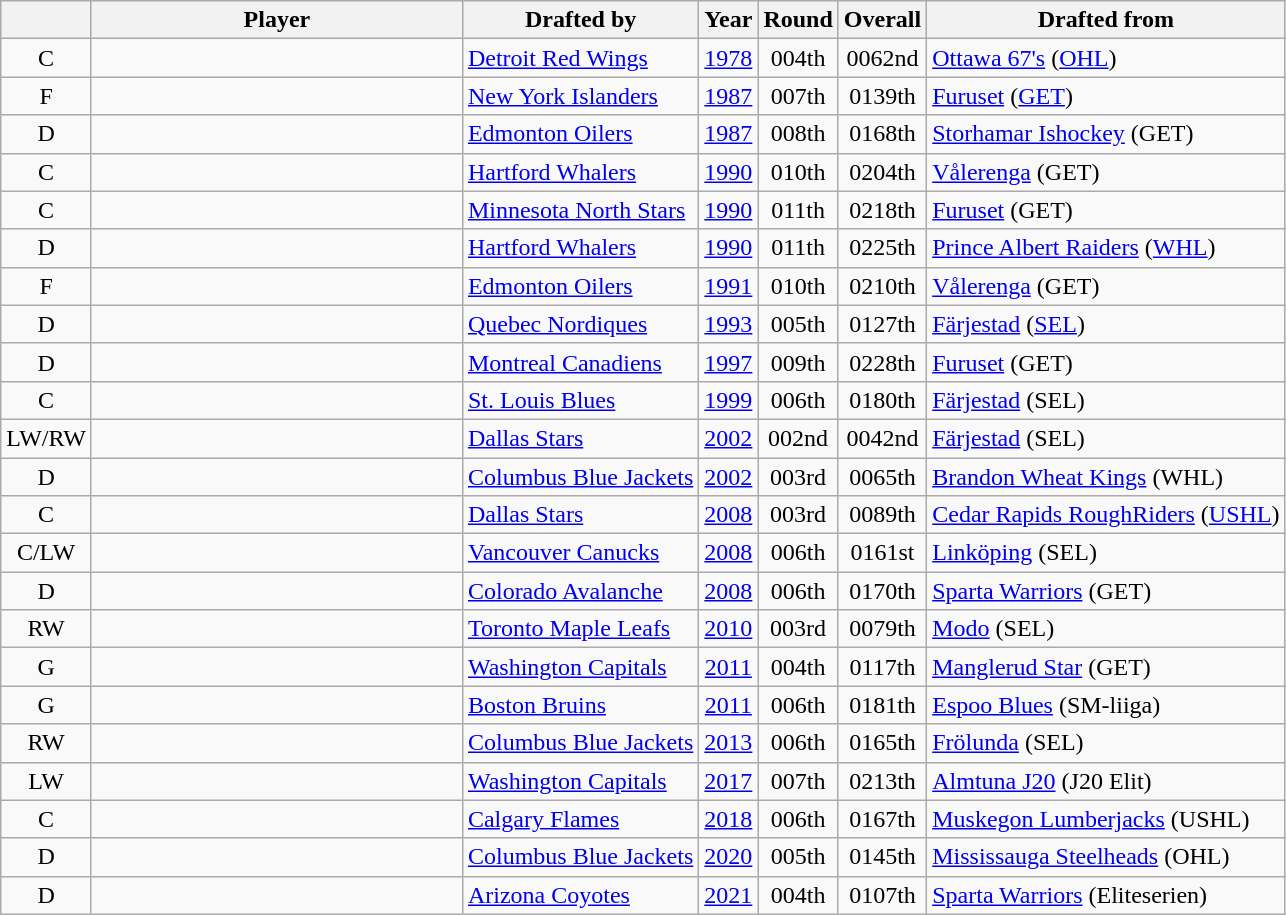<table class="wikitable sortable" style="text-align: center;">
<tr>
<th></th>
<th style="width:15em">Player</th>
<th>Drafted by</th>
<th>Year</th>
<th>Round</th>
<th>Overall</th>
<th>Drafted from</th>
</tr>
<tr>
<td>C</td>
<td align="left"></td>
<td align="left"><a href='#'>Detroit Red Wings</a></td>
<td><a href='#'>1978</a></td>
<td><span>00</span>4th</td>
<td><span>00</span>62nd</td>
<td align="left"><a href='#'>Ottawa 67's</a> (<a href='#'>OHL</a>)</td>
</tr>
<tr>
<td>F</td>
<td align="left"></td>
<td align="left"><a href='#'>New York Islanders</a></td>
<td><a href='#'>1987</a></td>
<td><span>00</span>7th</td>
<td><span>0</span>139th</td>
<td align="left"><a href='#'>Furuset</a> (<a href='#'>GET</a>)</td>
</tr>
<tr>
<td>D</td>
<td align="left"></td>
<td align="left"><a href='#'>Edmonton Oilers</a></td>
<td><a href='#'>1987</a></td>
<td><span>00</span>8th</td>
<td><span>0</span>168th</td>
<td align="left"><a href='#'>Storhamar Ishockey</a> (GET)</td>
</tr>
<tr>
<td>C</td>
<td align="left"></td>
<td align="left"><a href='#'>Hartford Whalers</a></td>
<td><a href='#'>1990</a></td>
<td><span>0</span>10th</td>
<td><span>0</span>204th</td>
<td align="left"><a href='#'>Vålerenga</a> (GET)</td>
</tr>
<tr>
<td>C</td>
<td align="left"></td>
<td align="left"><a href='#'>Minnesota North Stars</a></td>
<td><a href='#'>1990</a></td>
<td><span>0</span>11th</td>
<td><span>0</span>218th</td>
<td align="left"><a href='#'>Furuset</a> (GET)</td>
</tr>
<tr>
<td>D</td>
<td align="left"></td>
<td align="left"><a href='#'>Hartford Whalers</a></td>
<td><a href='#'>1990</a></td>
<td><span>0</span>11th</td>
<td><span>0</span>225th</td>
<td align="left"><a href='#'>Prince Albert Raiders</a> (<a href='#'>WHL</a>)</td>
</tr>
<tr>
<td>F</td>
<td align="left"></td>
<td align="left"><a href='#'>Edmonton Oilers</a></td>
<td><a href='#'>1991</a></td>
<td><span>0</span>10th</td>
<td><span>0</span>210th</td>
<td align="left"><a href='#'>Vålerenga</a> (GET)</td>
</tr>
<tr>
<td>D</td>
<td align="left"></td>
<td align="left"><a href='#'>Quebec Nordiques</a></td>
<td><a href='#'>1993</a></td>
<td><span>00</span>5th</td>
<td><span>0</span>127th</td>
<td align="left"><a href='#'>Färjestad</a> (<a href='#'>SEL</a>)</td>
</tr>
<tr>
<td>D</td>
<td align="left"></td>
<td align="left"><a href='#'>Montreal Canadiens</a></td>
<td><a href='#'>1997</a></td>
<td><span>00</span>9th</td>
<td><span>0</span>228th</td>
<td align="left"><a href='#'>Furuset</a> (GET)</td>
</tr>
<tr>
<td>C</td>
<td align="left"></td>
<td align="left"><a href='#'>St. Louis Blues</a></td>
<td><a href='#'>1999</a></td>
<td><span>00</span>6th</td>
<td><span>0</span>180th</td>
<td align="left"><a href='#'>Färjestad</a> (SEL)</td>
</tr>
<tr>
<td>LW/RW</td>
<td align="left"></td>
<td align="left"><a href='#'>Dallas Stars</a></td>
<td><a href='#'>2002</a></td>
<td><span>00</span>2nd</td>
<td><span>00</span>42nd</td>
<td align="left"><a href='#'>Färjestad</a> (SEL)</td>
</tr>
<tr>
<td>D</td>
<td align="left"></td>
<td align="left"><a href='#'>Columbus Blue Jackets</a></td>
<td><a href='#'>2002</a></td>
<td><span>00</span>3rd</td>
<td><span>00</span>65th</td>
<td align="left"><a href='#'>Brandon Wheat Kings</a> (WHL)</td>
</tr>
<tr>
<td>C</td>
<td align="left"></td>
<td align="left"><a href='#'>Dallas Stars</a></td>
<td><a href='#'>2008</a></td>
<td><span>00</span>3rd</td>
<td><span>00</span>89th</td>
<td align="left"><a href='#'>Cedar Rapids RoughRiders</a> (<a href='#'>USHL</a>)</td>
</tr>
<tr>
<td>C/LW</td>
<td align="left"></td>
<td align="left"><a href='#'>Vancouver Canucks</a></td>
<td><a href='#'>2008</a></td>
<td><span>00</span>6th</td>
<td><span>0</span>161st</td>
<td align="left"><a href='#'>Linköping</a> (SEL)</td>
</tr>
<tr>
<td>D</td>
<td align="left"></td>
<td align="left"><a href='#'>Colorado Avalanche</a></td>
<td><a href='#'>2008</a></td>
<td><span>00</span>6th</td>
<td><span>0</span>170th</td>
<td align="left"><a href='#'>Sparta Warriors</a> (GET)</td>
</tr>
<tr>
<td>RW</td>
<td align="left"></td>
<td align="left"><a href='#'>Toronto Maple Leafs</a></td>
<td><a href='#'>2010</a></td>
<td><span>00</span>3rd</td>
<td><span>00</span>79th</td>
<td align="left"><a href='#'>Modo</a> (SEL)</td>
</tr>
<tr>
<td>G</td>
<td align="left"></td>
<td align="left"><a href='#'>Washington Capitals</a></td>
<td><a href='#'>2011</a></td>
<td><span>00</span>4th</td>
<td><span>0</span>117th</td>
<td align="left"><a href='#'>Manglerud Star</a> (GET)</td>
</tr>
<tr>
<td>G</td>
<td align="left"></td>
<td align="left"><a href='#'>Boston Bruins</a></td>
<td><a href='#'>2011</a></td>
<td><span>00</span>6th</td>
<td><span>0</span>181th</td>
<td align="left"><a href='#'>Espoo Blues</a> (SM-liiga)</td>
</tr>
<tr>
<td>RW</td>
<td align="left"></td>
<td align="left"><a href='#'>Columbus Blue Jackets</a></td>
<td><a href='#'>2013</a></td>
<td><span>00</span>6th</td>
<td><span>0</span>165th</td>
<td align="left"><a href='#'>Frölunda</a> (SEL)</td>
</tr>
<tr>
<td>LW</td>
<td align="left"></td>
<td align="left"><a href='#'>Washington Capitals</a></td>
<td><a href='#'>2017</a></td>
<td><span>00</span>7th</td>
<td><span>0</span>213th</td>
<td align="left"><a href='#'>Almtuna J20</a> (J20 Elit)</td>
</tr>
<tr>
<td>C</td>
<td align="left"></td>
<td align="left"><a href='#'>Calgary Flames</a></td>
<td><a href='#'>2018</a></td>
<td><span>00</span>6th</td>
<td><span>0</span>167th</td>
<td align="left"><a href='#'>Muskegon Lumberjacks</a> (USHL)</td>
</tr>
<tr>
<td>D</td>
<td align="left"></td>
<td align="left"><a href='#'>Columbus Blue Jackets</a></td>
<td><a href='#'>2020</a></td>
<td><span>00</span>5th</td>
<td><span>0</span>145th</td>
<td align="left"><a href='#'>Mississauga Steelheads</a> (OHL)</td>
</tr>
<tr>
<td>D</td>
<td align="left"></td>
<td align="left"><a href='#'>Arizona Coyotes</a></td>
<td><a href='#'>2021</a></td>
<td><span>00</span>4th</td>
<td><span>0</span>107th</td>
<td align="left"><a href='#'>Sparta Warriors</a> (Eliteserien)</td>
</tr>
</table>
